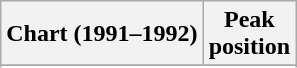<table class="wikitable sortable">
<tr>
<th align="left">Chart (1991–1992)</th>
<th align="center">Peak<br>position</th>
</tr>
<tr>
</tr>
<tr>
</tr>
</table>
